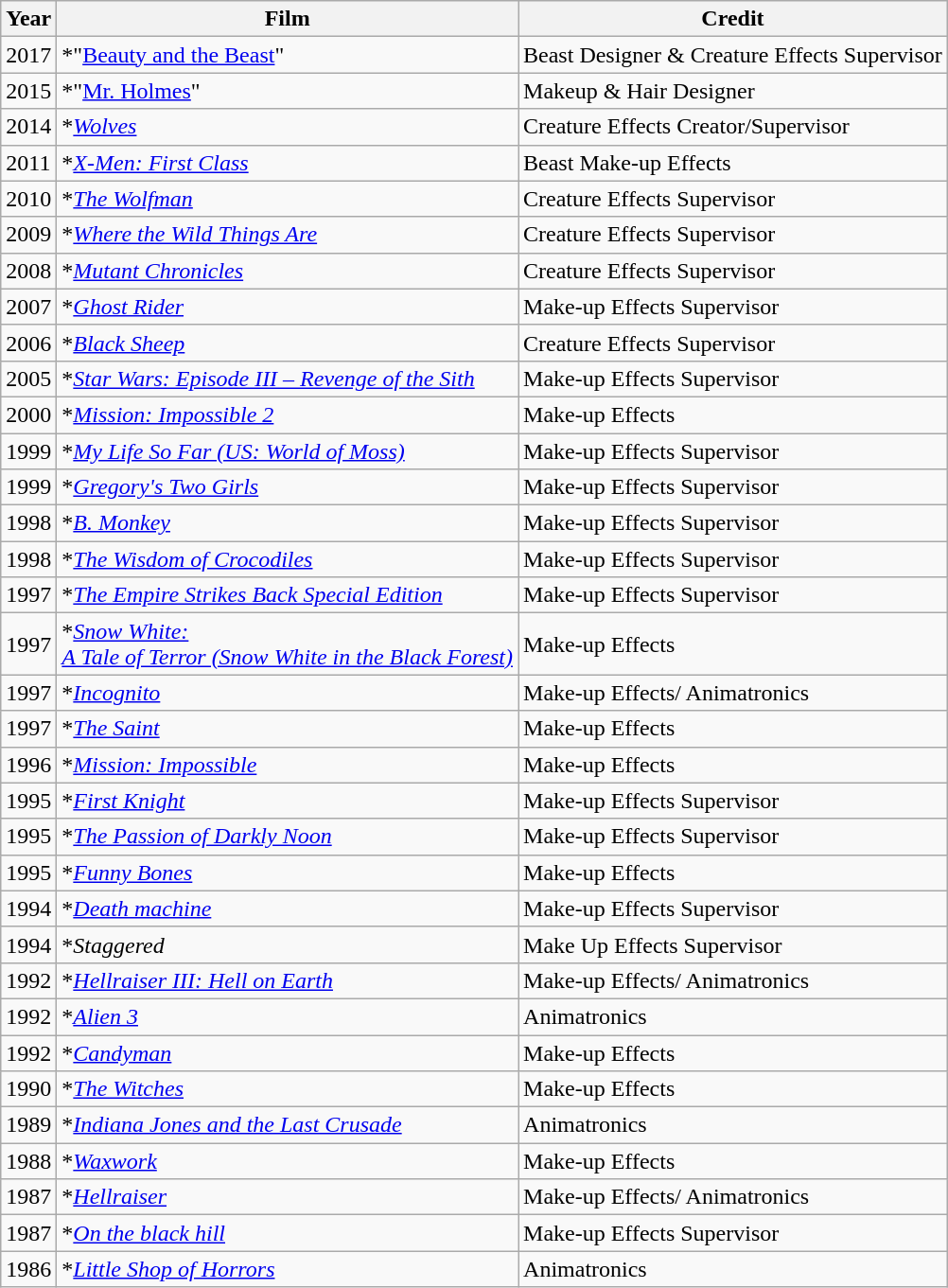<table class="wikitable sortable" border="1">
<tr>
<th>Year</th>
<th>Film</th>
<th>Credit</th>
</tr>
<tr>
<td>2017</td>
<td>*"<a href='#'>Beauty and the Beast</a>"</td>
<td>Beast Designer & Creature Effects Supervisor</td>
</tr>
<tr>
<td>2015</td>
<td>*"<a href='#'>Mr. Holmes</a>"</td>
<td>Makeup & Hair Designer</td>
</tr>
<tr>
<td>2014</td>
<td>*<em><a href='#'>Wolves</a></em></td>
<td>Creature Effects Creator/Supervisor</td>
</tr>
<tr>
<td>2011</td>
<td>*<em><a href='#'>X-Men: First Class</a></em></td>
<td>Beast Make-up Effects</td>
</tr>
<tr>
<td>2010</td>
<td>*<em><a href='#'>The Wolfman</a></em></td>
<td>Creature Effects Supervisor</td>
</tr>
<tr>
<td>2009</td>
<td>*<em><a href='#'>Where the Wild Things Are</a></em></td>
<td>Creature Effects Supervisor</td>
</tr>
<tr>
<td>2008</td>
<td>*<em><a href='#'>Mutant Chronicles</a></em></td>
<td>Creature Effects Supervisor</td>
</tr>
<tr>
<td>2007</td>
<td>*<em><a href='#'>Ghost Rider</a></em></td>
<td>Make-up Effects Supervisor</td>
</tr>
<tr>
<td>2006</td>
<td>*<em><a href='#'>Black Sheep</a></em></td>
<td>Creature Effects Supervisor</td>
</tr>
<tr>
<td>2005</td>
<td>*<em><a href='#'>Star Wars: Episode III – Revenge of the Sith</a></em></td>
<td>Make-up Effects Supervisor</td>
</tr>
<tr>
<td>2000</td>
<td>*<em><a href='#'>Mission: Impossible 2</a></em></td>
<td>Make-up Effects</td>
</tr>
<tr>
<td>1999</td>
<td>*<em><a href='#'>My Life So Far (US: World of Moss)</a></em></td>
<td>Make-up Effects Supervisor</td>
</tr>
<tr>
<td>1999</td>
<td>*<em><a href='#'>Gregory's Two Girls</a></em></td>
<td>Make-up Effects Supervisor</td>
</tr>
<tr>
<td>1998</td>
<td>*<em><a href='#'>B. Monkey</a></em></td>
<td>Make-up Effects Supervisor</td>
</tr>
<tr>
<td>1998</td>
<td>*<em><a href='#'>The Wisdom of Crocodiles</a></em></td>
<td>Make-up Effects Supervisor</td>
</tr>
<tr>
<td>1997</td>
<td>*<em><a href='#'>The Empire Strikes Back Special Edition</a></em></td>
<td>Make-up Effects Supervisor</td>
</tr>
<tr>
<td>1997</td>
<td>*<em><a href='#'>Snow White: <br>A Tale of Terror (Snow White in the Black Forest)</a></em></td>
<td>Make-up Effects</td>
</tr>
<tr>
<td>1997</td>
<td>*<em><a href='#'>Incognito</a></em></td>
<td>Make-up Effects/ Animatronics</td>
</tr>
<tr>
<td>1997</td>
<td>*<em><a href='#'>The Saint</a></em></td>
<td>Make-up Effects</td>
</tr>
<tr>
<td>1996</td>
<td>*<em><a href='#'>Mission: Impossible</a></em></td>
<td>Make-up Effects</td>
</tr>
<tr>
<td>1995</td>
<td>*<em><a href='#'>First Knight</a></em></td>
<td>Make-up Effects Supervisor</td>
</tr>
<tr>
<td>1995</td>
<td>*<em><a href='#'>The Passion of Darkly Noon</a></em></td>
<td>Make-up Effects Supervisor</td>
</tr>
<tr>
<td>1995</td>
<td>*<em><a href='#'>Funny Bones</a></em></td>
<td>Make-up Effects</td>
</tr>
<tr>
<td>1994</td>
<td>*<em><a href='#'>Death machine</a></em></td>
<td>Make-up Effects Supervisor</td>
</tr>
<tr>
<td>1994</td>
<td>*<em>Staggered</em></td>
<td>Make Up Effects Supervisor</td>
</tr>
<tr>
<td>1992</td>
<td>*<em><a href='#'>Hellraiser III: Hell on Earth</a></em></td>
<td>Make-up Effects/ Animatronics</td>
</tr>
<tr>
<td>1992</td>
<td>*<em><a href='#'>Alien 3</a></em></td>
<td>Animatronics</td>
</tr>
<tr>
<td>1992</td>
<td>*<em><a href='#'>Candyman</a></em></td>
<td>Make-up Effects</td>
</tr>
<tr>
<td>1990</td>
<td>*<em><a href='#'>The Witches</a></em></td>
<td>Make-up Effects</td>
</tr>
<tr>
<td>1989</td>
<td>*<em><a href='#'>Indiana Jones and the Last Crusade</a></em></td>
<td>Animatronics</td>
</tr>
<tr>
<td>1988</td>
<td>*<em><a href='#'>Waxwork</a></em></td>
<td>Make-up Effects</td>
</tr>
<tr>
<td>1987</td>
<td>*<em><a href='#'>Hellraiser</a></em></td>
<td>Make-up Effects/ Animatronics</td>
</tr>
<tr>
<td>1987</td>
<td>*<em><a href='#'>On the black hill</a></em></td>
<td>Make-up Effects Supervisor</td>
</tr>
<tr>
<td>1986</td>
<td>*<em><a href='#'>Little Shop of Horrors</a></em></td>
<td>Animatronics</td>
</tr>
</table>
